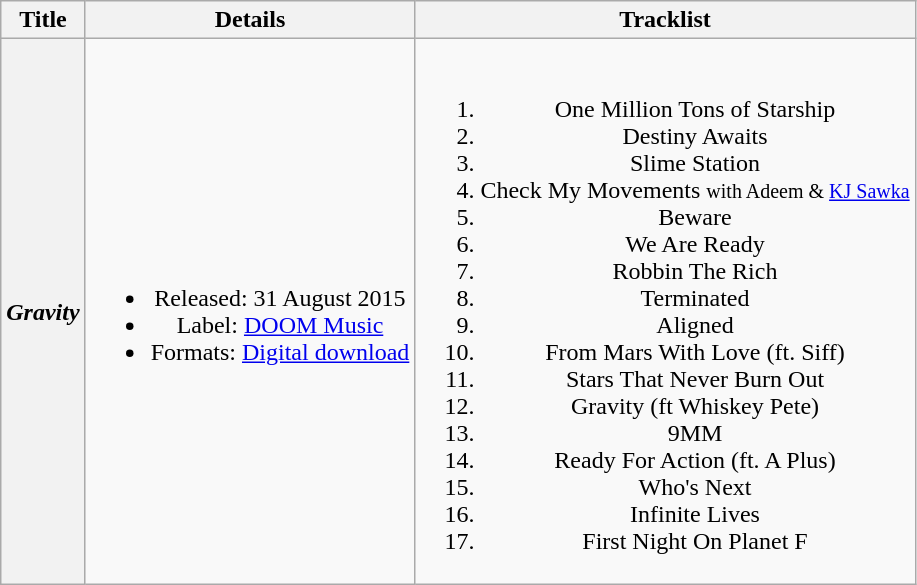<table class="wikitable plainrowheaders" style="text-align:center;">
<tr>
<th scope="col">Title</th>
<th scope="col">Details</th>
<th scope="col">Tracklist</th>
</tr>
<tr>
<th scope="row"><em>Gravity</em></th>
<td><br><ul><li>Released: 31 August 2015</li><li>Label: <a href='#'>DOOM Music</a></li><li>Formats: <a href='#'>Digital download</a></li></ul></td>
<td><br><ol><li>One Million Tons of Starship</li><li>Destiny Awaits</li><li>Slime Station</li><li>Check My Movements <small>with Adeem & <a href='#'>KJ Sawka</a></small></li><li>Beware</li><li>We Are Ready</li><li>Robbin The Rich</li><li>Terminated</li><li>Aligned</li><li>From Mars With Love (ft. Siff)</li><li>Stars That Never Burn Out</li><li>Gravity (ft Whiskey Pete)</li><li>9MM</li><li>Ready For Action (ft. A Plus)</li><li>Who's Next</li><li>Infinite Lives</li><li>First Night On Planet F</li></ol></td>
</tr>
</table>
